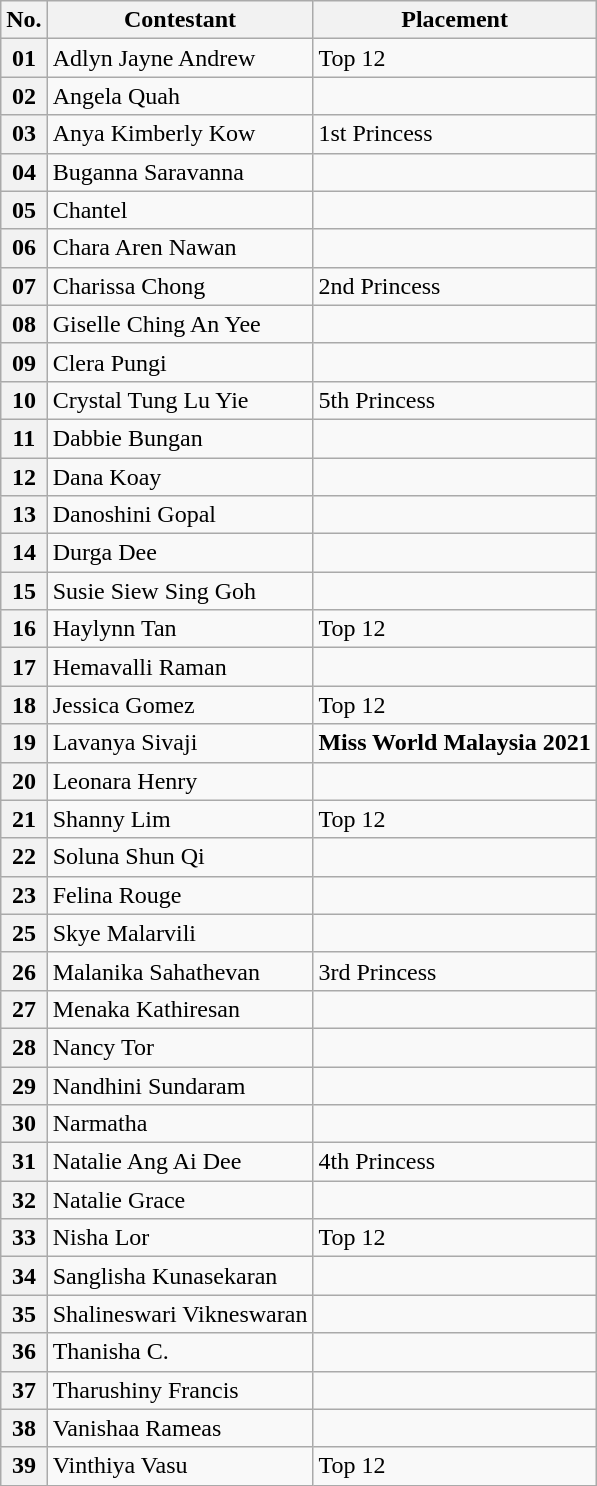<table class="wikitable">
<tr>
<th>No.</th>
<th>Contestant</th>
<th>Placement</th>
</tr>
<tr>
<th>01</th>
<td>Adlyn Jayne Andrew</td>
<td>Top 12</td>
</tr>
<tr>
<th>02</th>
<td>Angela Quah</td>
<td></td>
</tr>
<tr>
<th>03</th>
<td>Anya Kimberly Kow</td>
<td>1st Princess</td>
</tr>
<tr>
<th>04</th>
<td>Buganna Saravanna</td>
<td></td>
</tr>
<tr>
<th>05</th>
<td>Chantel</td>
<td></td>
</tr>
<tr>
<th>06</th>
<td>Chara Aren Nawan</td>
<td></td>
</tr>
<tr>
<th>07</th>
<td>Charissa Chong</td>
<td>2nd Princess</td>
</tr>
<tr>
<th>08</th>
<td>Giselle Ching An Yee</td>
<td></td>
</tr>
<tr>
<th>09</th>
<td>Clera Pungi</td>
<td></td>
</tr>
<tr>
<th>10</th>
<td>Crystal Tung Lu Yie</td>
<td>5th Princess</td>
</tr>
<tr>
<th>11</th>
<td>Dabbie Bungan</td>
<td></td>
</tr>
<tr>
<th>12</th>
<td>Dana Koay</td>
<td></td>
</tr>
<tr>
<th>13</th>
<td>Danoshini Gopal</td>
<td></td>
</tr>
<tr>
<th>14</th>
<td>Durga Dee</td>
<td></td>
</tr>
<tr>
<th>15</th>
<td>Susie Siew Sing Goh</td>
<td></td>
</tr>
<tr>
<th>16</th>
<td>Haylynn Tan</td>
<td>Top 12</td>
</tr>
<tr>
<th>17</th>
<td>Hemavalli Raman</td>
<td></td>
</tr>
<tr>
<th>18</th>
<td>Jessica Gomez</td>
<td>Top 12</td>
</tr>
<tr>
<th>19</th>
<td>Lavanya Sivaji</td>
<td><strong>Miss World Malaysia 2021</strong></td>
</tr>
<tr>
<th>20</th>
<td>Leonara Henry</td>
<td></td>
</tr>
<tr>
<th>21</th>
<td>Shanny Lim</td>
<td>Top 12</td>
</tr>
<tr>
<th>22</th>
<td>Soluna Shun Qi</td>
<td></td>
</tr>
<tr>
<th>23</th>
<td>Felina Rouge</td>
<td></td>
</tr>
<tr>
<th>25</th>
<td>Skye Malarvili</td>
<td></td>
</tr>
<tr>
<th>26</th>
<td>Malanika Sahathevan</td>
<td>3rd Princess</td>
</tr>
<tr>
<th>27</th>
<td>Menaka Kathiresan</td>
<td></td>
</tr>
<tr>
<th>28</th>
<td>Nancy Tor</td>
<td></td>
</tr>
<tr>
<th>29</th>
<td>Nandhini Sundaram</td>
<td></td>
</tr>
<tr>
<th>30</th>
<td>Narmatha</td>
<td></td>
</tr>
<tr>
<th>31</th>
<td>Natalie Ang Ai Dee</td>
<td>4th Princess</td>
</tr>
<tr>
<th>32</th>
<td>Natalie Grace</td>
<td></td>
</tr>
<tr>
<th>33</th>
<td>Nisha Lor</td>
<td>Top 12</td>
</tr>
<tr>
<th>34</th>
<td>Sanglisha Kunasekaran</td>
<td></td>
</tr>
<tr>
<th>35</th>
<td>Shalineswari Vikneswaran</td>
<td></td>
</tr>
<tr>
<th>36</th>
<td>Thanisha C.</td>
<td></td>
</tr>
<tr>
<th>37</th>
<td>Tharushiny Francis</td>
<td></td>
</tr>
<tr>
<th>38</th>
<td>Vanishaa Rameas</td>
<td></td>
</tr>
<tr>
<th>39</th>
<td>Vinthiya Vasu</td>
<td>Top 12</td>
</tr>
</table>
